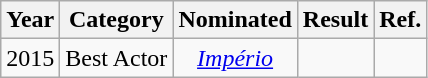<table class="wikitable">
<tr>
<th>Year</th>
<th>Category</th>
<th>Nominated</th>
<th>Result</th>
<th>Ref.</th>
</tr>
<tr>
<td>2015</td>
<td>Best Actor</td>
<td style="text-align:center;"><em><a href='#'>Império</a></em></td>
<td></td>
<td></td>
</tr>
</table>
